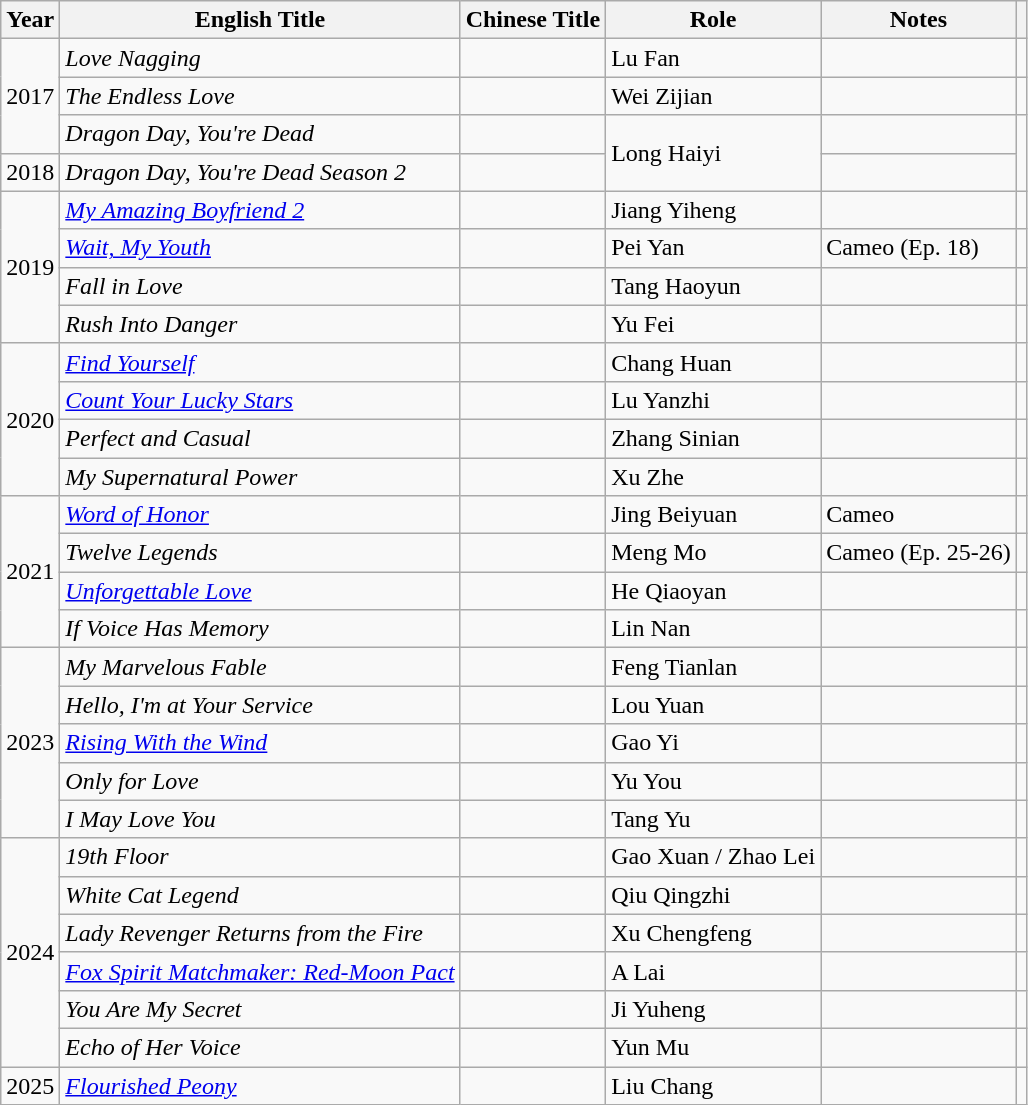<table class="wikitable sortable plainrowheaders">
<tr>
<th scope="col">Year</th>
<th scope="col">English Title</th>
<th scope="col">Chinese Title</th>
<th scope="col">Role</th>
<th scope="col">Notes</th>
<th scope="col" class="unsortable"></th>
</tr>
<tr>
<td rowspan="3">2017</td>
<td><em>Love Nagging</em></td>
<td></td>
<td>Lu Fan</td>
<td></td>
<td></td>
</tr>
<tr>
<td><em>The Endless Love</em></td>
<td></td>
<td>Wei Zijian</td>
<td></td>
<td></td>
</tr>
<tr>
<td><em>Dragon Day, You're Dead</em></td>
<td></td>
<td rowspan="2">Long Haiyi</td>
<td></td>
<td rowspan="2"></td>
</tr>
<tr>
<td>2018</td>
<td><em>Dragon Day, You're Dead Season 2</em></td>
<td></td>
<td></td>
</tr>
<tr>
<td rowspan="4">2019</td>
<td><em><a href='#'>My Amazing Boyfriend 2</a></em></td>
<td></td>
<td>Jiang Yiheng</td>
<td></td>
<td></td>
</tr>
<tr>
<td><em><a href='#'>Wait, My Youth</a></em></td>
<td></td>
<td>Pei Yan</td>
<td>Cameo (Ep. 18)</td>
<td></td>
</tr>
<tr>
<td><em>Fall in Love</em></td>
<td></td>
<td>Tang Haoyun</td>
<td></td>
<td></td>
</tr>
<tr>
<td><em>Rush Into Danger</em></td>
<td></td>
<td>Yu Fei</td>
<td></td>
<td></td>
</tr>
<tr>
<td rowspan="4">2020</td>
<td><em><a href='#'>Find Yourself</a></em></td>
<td></td>
<td>Chang Huan</td>
<td></td>
<td></td>
</tr>
<tr>
<td><em><a href='#'>Count Your Lucky Stars</a></em></td>
<td></td>
<td>Lu Yanzhi</td>
<td></td>
<td></td>
</tr>
<tr>
<td><em>Perfect and Casual</em></td>
<td></td>
<td>Zhang Sinian</td>
<td></td>
<td></td>
</tr>
<tr>
<td><em>My Supernatural Power</em></td>
<td></td>
<td>Xu Zhe</td>
<td></td>
<td></td>
</tr>
<tr>
<td rowspan="4">2021</td>
<td><em><a href='#'>Word of Honor</a></em></td>
<td></td>
<td>Jing Beiyuan</td>
<td>Cameo</td>
<td></td>
</tr>
<tr>
<td><em>Twelve Legends</em></td>
<td></td>
<td>Meng Mo</td>
<td>Cameo (Ep. 25-26)</td>
<td></td>
</tr>
<tr>
<td><em><a href='#'>Unforgettable Love</a></em></td>
<td></td>
<td>He Qiaoyan</td>
<td></td>
<td></td>
</tr>
<tr>
<td><em>If Voice Has Memory</em></td>
<td></td>
<td>Lin Nan</td>
<td></td>
<td></td>
</tr>
<tr>
<td rowspan="5">2023</td>
<td><em>My Marvelous Fable</em></td>
<td></td>
<td>Feng Tianlan</td>
<td></td>
<td></td>
</tr>
<tr>
<td><em>Hello, I'm at Your Service</em></td>
<td></td>
<td>Lou Yuan</td>
<td></td>
<td></td>
</tr>
<tr>
<td><em><a href='#'>Rising With the Wind</a></em></td>
<td></td>
<td>Gao Yi</td>
<td></td>
<td></td>
</tr>
<tr>
<td><em>Only for Love</em></td>
<td></td>
<td>Yu You</td>
<td></td>
<td></td>
</tr>
<tr>
<td><em>I May Love You</em></td>
<td></td>
<td>Tang Yu</td>
<td></td>
<td></td>
</tr>
<tr>
<td rowspan="6">2024</td>
<td><em>19th Floor</em></td>
<td></td>
<td>Gao Xuan / Zhao Lei</td>
<td></td>
<td></td>
</tr>
<tr>
<td><em>White Cat Legend</em></td>
<td></td>
<td>Qiu Qingzhi</td>
<td></td>
<td></td>
</tr>
<tr>
<td><em>Lady Revenger Returns from the Fire</em></td>
<td></td>
<td>Xu Chengfeng</td>
<td></td>
<td></td>
</tr>
<tr>
<td><em><a href='#'>Fox Spirit Matchmaker: Red-Moon Pact</a></em></td>
<td></td>
<td>A Lai</td>
<td></td>
<td></td>
</tr>
<tr>
<td><em>You Are My Secret</em></td>
<td></td>
<td>Ji Yuheng</td>
<td></td>
<td></td>
</tr>
<tr>
<td><em>Echo of Her Voice</em></td>
<td></td>
<td>Yun Mu</td>
<td></td>
<td></td>
</tr>
<tr>
<td>2025</td>
<td><em><a href='#'>Flourished Peony</a></em></td>
<td></td>
<td>Liu Chang</td>
<td></td>
<td></td>
</tr>
</table>
